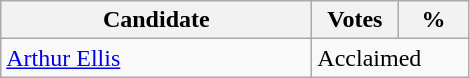<table class="wikitable">
<tr>
<th style="width: 200px">Candidate</th>
<th style="width: 50px">Votes</th>
<th style="width: 40px">%</th>
</tr>
<tr>
<td><a href='#'>Arthur Ellis</a></td>
<td colspan="2">Acclaimed</td>
</tr>
</table>
